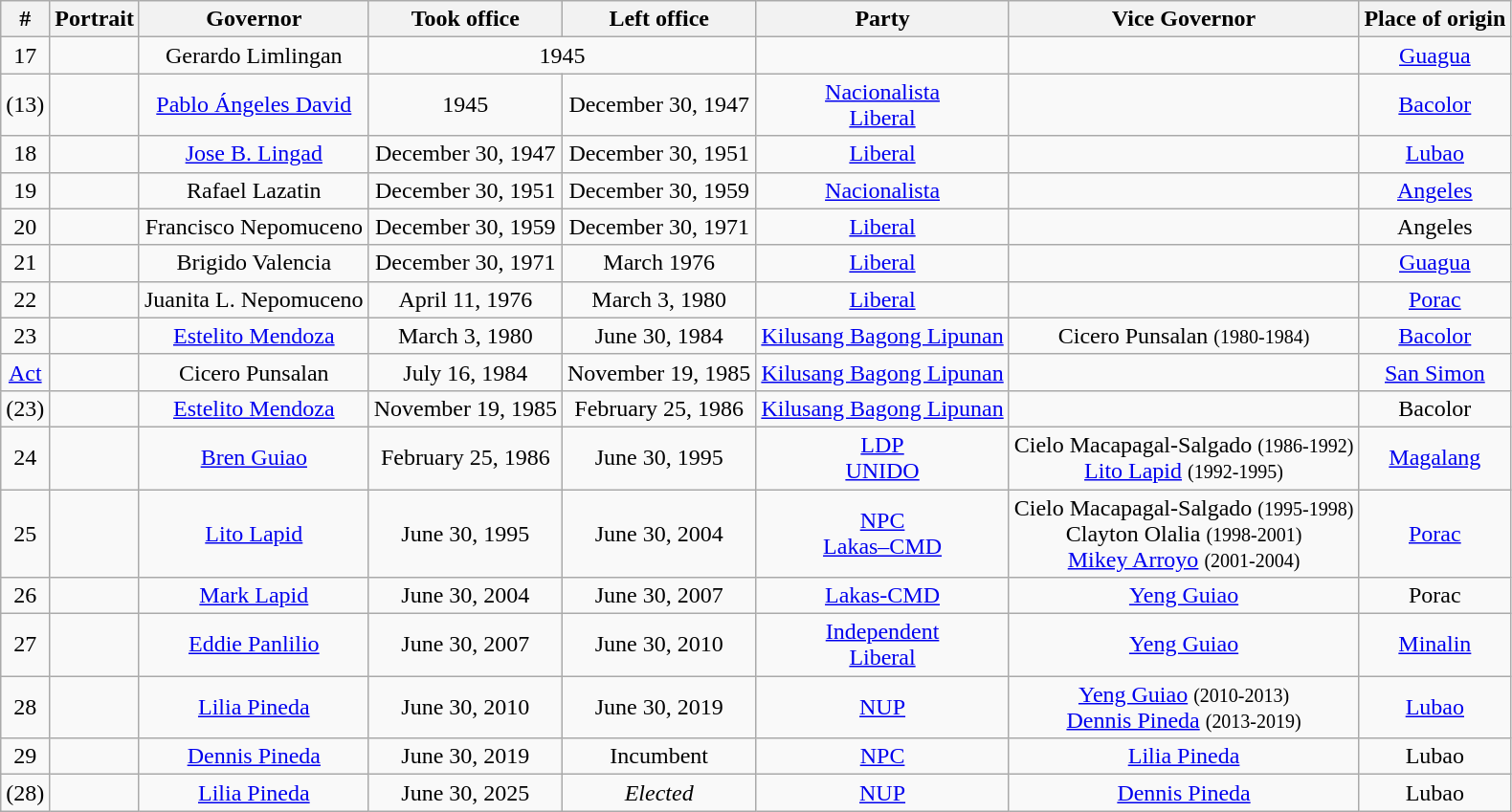<table class="wikitable" style="text-align:center;">
<tr>
<th>#</th>
<th>Portrait</th>
<th>Governor</th>
<th>Took office</th>
<th>Left office</th>
<th>Party</th>
<th>Vice Governor</th>
<th>Place of origin</th>
</tr>
<tr>
<td>17</td>
<td></td>
<td>Gerardo Limlingan</td>
<td colspan="2">1945</td>
<td></td>
<td></td>
<td><a href='#'>Guagua</a></td>
</tr>
<tr>
<td>(13)</td>
<td></td>
<td><a href='#'>Pablo Ángeles David</a></td>
<td>1945</td>
<td>December 30, 1947</td>
<td><a href='#'>Nacionalista</a><br><a href='#'>Liberal</a></td>
<td></td>
<td><a href='#'>Bacolor</a></td>
</tr>
<tr>
<td>18</td>
<td></td>
<td><a href='#'>Jose B. Lingad</a></td>
<td>December 30, 1947</td>
<td>December 30, 1951</td>
<td><a href='#'>Liberal</a></td>
<td></td>
<td><a href='#'>Lubao</a></td>
</tr>
<tr>
<td>19</td>
<td></td>
<td>Rafael Lazatin</td>
<td>December 30, 1951</td>
<td>December 30, 1959</td>
<td><a href='#'>Nacionalista</a></td>
<td></td>
<td><a href='#'>Angeles</a></td>
</tr>
<tr>
<td>20</td>
<td></td>
<td>Francisco Nepomuceno</td>
<td>December 30, 1959</td>
<td>December 30, 1971</td>
<td><a href='#'>Liberal</a></td>
<td></td>
<td>Angeles</td>
</tr>
<tr>
<td>21</td>
<td></td>
<td>Brigido Valencia</td>
<td>December 30, 1971</td>
<td>March 1976</td>
<td><a href='#'>Liberal</a></td>
<td></td>
<td><a href='#'>Guagua</a></td>
</tr>
<tr>
<td>22</td>
<td></td>
<td>Juanita L. Nepomuceno</td>
<td>April 11, 1976</td>
<td>March 3, 1980</td>
<td><a href='#'>Liberal</a></td>
<td></td>
<td><a href='#'>Porac</a></td>
</tr>
<tr>
<td>23</td>
<td></td>
<td><a href='#'>Estelito Mendoza</a></td>
<td>March 3, 1980</td>
<td>June 30, 1984</td>
<td><a href='#'>Kilusang Bagong Lipunan</a></td>
<td>Cicero Punsalan <small>(1980-1984)</small></td>
<td><a href='#'>Bacolor</a></td>
</tr>
<tr>
<td><a href='#'>Act</a></td>
<td></td>
<td>Cicero Punsalan</td>
<td>July 16, 1984</td>
<td>November 19, 1985</td>
<td><a href='#'>Kilusang Bagong Lipunan</a></td>
<td></td>
<td><a href='#'>San Simon</a></td>
</tr>
<tr>
<td>(23)</td>
<td></td>
<td><a href='#'>Estelito Mendoza</a></td>
<td>November 19, 1985</td>
<td>February 25, 1986</td>
<td><a href='#'>Kilusang Bagong Lipunan</a></td>
<td></td>
<td>Bacolor</td>
</tr>
<tr>
<td>24</td>
<td></td>
<td><a href='#'>Bren Guiao</a></td>
<td>February 25, 1986</td>
<td>June 30, 1995</td>
<td><a href='#'>LDP</a><br><a href='#'>UNIDO</a></td>
<td>Cielo Macapagal-Salgado <small>(1986-1992)</small><br><a href='#'>Lito Lapid</a> <small>(1992-1995)</small></td>
<td><a href='#'>Magalang</a></td>
</tr>
<tr>
<td>25</td>
<td></td>
<td><a href='#'>Lito Lapid</a></td>
<td>June 30, 1995</td>
<td>June 30, 2004</td>
<td><a href='#'>NPC</a><br><a href='#'>Lakas–CMD</a></td>
<td>Cielo Macapagal-Salgado <small>(1995-1998)</small><br>Clayton Olalia <small>(1998-2001)</small><br><a href='#'>Mikey Arroyo</a> <small>(2001-2004)</small></td>
<td><a href='#'>Porac</a></td>
</tr>
<tr>
<td>26</td>
<td></td>
<td><a href='#'>Mark Lapid</a></td>
<td>June 30, 2004</td>
<td>June 30, 2007</td>
<td><a href='#'>Lakas-CMD</a></td>
<td><a href='#'>Yeng Guiao</a></td>
<td>Porac</td>
</tr>
<tr>
<td>27</td>
<td></td>
<td><a href='#'>Eddie Panlilio</a></td>
<td>June 30, 2007</td>
<td>June 30, 2010</td>
<td><a href='#'>Independent</a><br><a href='#'>Liberal</a></td>
<td><a href='#'>Yeng Guiao</a></td>
<td><a href='#'>Minalin</a></td>
</tr>
<tr>
<td>28</td>
<td></td>
<td><a href='#'>Lilia Pineda</a></td>
<td>June 30, 2010</td>
<td>June 30, 2019</td>
<td><a href='#'>NUP</a></td>
<td><a href='#'>Yeng Guiao</a> <small>(2010-2013)</small><br><a href='#'>Dennis Pineda</a> <small>(2013-2019)</small></td>
<td><a href='#'>Lubao</a></td>
</tr>
<tr>
<td>29</td>
<td></td>
<td><a href='#'>Dennis Pineda</a></td>
<td>June 30, 2019</td>
<td>Incumbent</td>
<td><a href='#'>NPC</a></td>
<td><a href='#'>Lilia Pineda</a></td>
<td>Lubao</td>
</tr>
<tr>
<td>(28)</td>
<td></td>
<td><a href='#'>Lilia Pineda</a></td>
<td>June 30, 2025</td>
<td><em>Elected</em></td>
<td><a href='#'>NUP</a></td>
<td><a href='#'>Dennis Pineda</a></td>
<td>Lubao</td>
</tr>
</table>
